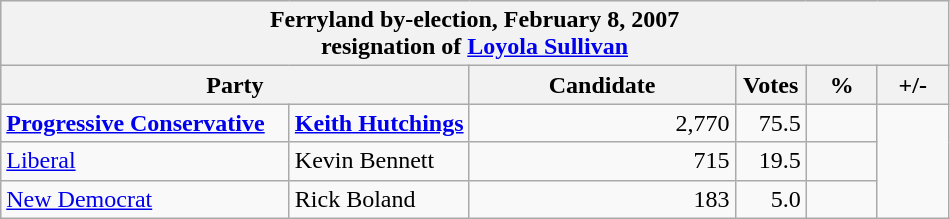<table class="wikitable">
<tr style="background:#e9e9e9;">
<th colspan="6">Ferryland by-election, February 8, 2007<br>resignation of <a href='#'>Loyola Sullivan</a></th>
</tr>
<tr style="background:#e9e9e9;">
<th colspan="2" style="width: 200px">Party</th>
<th style="width: 170px">Candidate</th>
<th style="width: 40px">Votes</th>
<th style="width: 40px">%</th>
<th style="width: 40px">+/-</th>
</tr>
<tr>
<td style="width: 185px"><strong><a href='#'>Progressive Conservative</a></strong></td>
<td><strong><a href='#'>Keith Hutchings</a></strong></td>
<td align=right>2,770</td>
<td align=right>75.5</td>
<td align=right></td>
</tr>
<tr>
<td style="width: 185px"><a href='#'>Liberal</a></td>
<td>Kevin Bennett</td>
<td align=right>715</td>
<td align=right>19.5</td>
<td align=right></td>
</tr>
<tr>
<td style="width: 185px"><a href='#'>New Democrat</a></td>
<td>Rick Boland</td>
<td align=right>183</td>
<td align=right>5.0</td>
<td align=right></td>
</tr>
</table>
